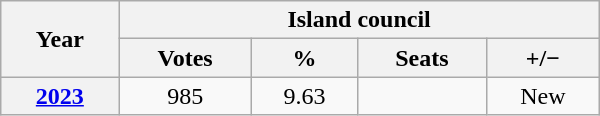<table class="wikitable" width="400px">
<tr>
<th rowspan="2">Year</th>
<th colspan="5">Island council</th>
</tr>
<tr>
<th>Votes</th>
<th>%</th>
<th>Seats</th>
<th>+/−</th>
</tr>
<tr>
<th><a href='#'>2023</a></th>
<td style="text-align:center;">985</td>
<td style="text-align:center;">9.63</td>
<td></td>
<td style="text-align:center;">New</td>
</tr>
</table>
